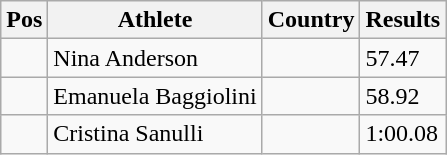<table class="wikitable">
<tr>
<th>Pos</th>
<th>Athlete</th>
<th>Country</th>
<th>Results</th>
</tr>
<tr>
<td align="center"></td>
<td>Nina Anderson</td>
<td></td>
<td>57.47</td>
</tr>
<tr>
<td align="center"></td>
<td>Emanuela Baggiolini</td>
<td></td>
<td>58.92</td>
</tr>
<tr>
<td align="center"></td>
<td>Cristina Sanulli</td>
<td></td>
<td>1:00.08</td>
</tr>
</table>
